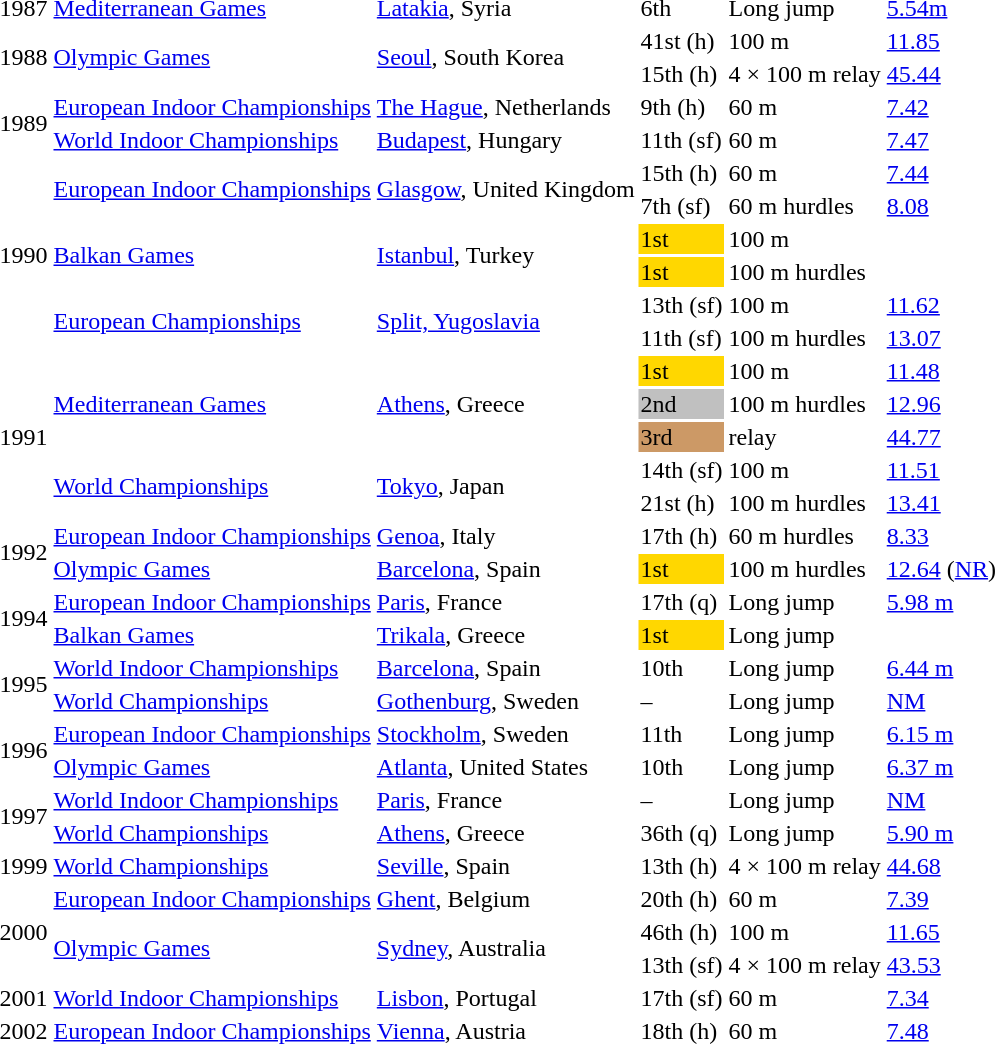<table>
<tr>
<td>1987</td>
<td><a href='#'>Mediterranean Games</a></td>
<td><a href='#'>Latakia</a>, Syria</td>
<td>6th</td>
<td>Long jump</td>
<td><a href='#'>5.54m</a></td>
</tr>
<tr>
<td rowspan=2>1988</td>
<td rowspan=2><a href='#'>Olympic Games</a></td>
<td rowspan=2><a href='#'>Seoul</a>, South Korea</td>
<td>41st (h)</td>
<td>100 m</td>
<td><a href='#'>11.85</a></td>
</tr>
<tr>
<td>15th (h)</td>
<td>4 × 100 m relay</td>
<td><a href='#'>45.44</a></td>
</tr>
<tr>
<td rowspan=2>1989</td>
<td><a href='#'>European Indoor Championships</a></td>
<td><a href='#'>The Hague</a>, Netherlands</td>
<td>9th (h)</td>
<td>60 m</td>
<td><a href='#'>7.42</a></td>
</tr>
<tr>
<td><a href='#'>World Indoor Championships</a></td>
<td><a href='#'>Budapest</a>, Hungary</td>
<td>11th (sf)</td>
<td>60 m</td>
<td><a href='#'>7.47</a></td>
</tr>
<tr>
<td rowspan=6>1990</td>
<td rowspan=2><a href='#'>European Indoor Championships</a></td>
<td rowspan=2><a href='#'>Glasgow</a>, United Kingdom</td>
<td>15th (h)</td>
<td>60 m</td>
<td><a href='#'>7.44</a></td>
</tr>
<tr>
<td>7th (sf)</td>
<td>60 m hurdles</td>
<td><a href='#'>8.08</a></td>
</tr>
<tr>
<td rowspan=2><a href='#'>Balkan Games</a></td>
<td rowspan=2><a href='#'>Istanbul</a>, Turkey</td>
<td bgcolor="gold">1st</td>
<td>100 m</td>
<td></td>
</tr>
<tr>
<td bgcolor="gold">1st</td>
<td>100 m hurdles</td>
<td></td>
</tr>
<tr>
<td rowspan=2><a href='#'>European Championships</a></td>
<td rowspan=2><a href='#'>Split, Yugoslavia</a></td>
<td>13th (sf)</td>
<td>100 m</td>
<td><a href='#'>11.62</a></td>
</tr>
<tr>
<td>11th (sf)</td>
<td>100 m hurdles</td>
<td><a href='#'>13.07</a></td>
</tr>
<tr>
<td rowspan=5>1991</td>
<td rowspan=3><a href='#'>Mediterranean Games</a></td>
<td rowspan=3><a href='#'>Athens</a>, Greece</td>
<td bgcolor="gold">1st</td>
<td>100 m</td>
<td><a href='#'>11.48</a></td>
</tr>
<tr>
<td bgcolor="silver">2nd</td>
<td>100 m hurdles</td>
<td><a href='#'>12.96</a></td>
</tr>
<tr>
<td bgcolor=CC9966>3rd</td>
<td> relay</td>
<td><a href='#'>44.77</a></td>
</tr>
<tr>
<td rowspan=2><a href='#'>World Championships</a></td>
<td rowspan=2><a href='#'>Tokyo</a>, Japan</td>
<td>14th (sf)</td>
<td>100 m</td>
<td><a href='#'>11.51</a></td>
</tr>
<tr>
<td>21st (h)</td>
<td>100 m hurdles</td>
<td><a href='#'>13.41</a></td>
</tr>
<tr>
<td rowspan=2>1992</td>
<td><a href='#'>European Indoor Championships</a></td>
<td><a href='#'>Genoa</a>, Italy</td>
<td>17th (h)</td>
<td>60 m hurdles</td>
<td><a href='#'>8.33</a></td>
</tr>
<tr>
<td><a href='#'>Olympic Games</a></td>
<td><a href='#'>Barcelona</a>, Spain</td>
<td bgcolor="gold">1st</td>
<td>100 m hurdles</td>
<td><a href='#'>12.64</a> (<a href='#'>NR</a>)</td>
</tr>
<tr>
<td rowspan=2>1994</td>
<td><a href='#'>European Indoor Championships</a></td>
<td><a href='#'>Paris</a>, France</td>
<td>17th (q)</td>
<td>Long jump</td>
<td><a href='#'>5.98 m</a></td>
</tr>
<tr>
<td><a href='#'>Balkan Games</a></td>
<td><a href='#'>Trikala</a>, Greece</td>
<td bgcolor="gold">1st</td>
<td>Long jump</td>
<td></td>
</tr>
<tr>
<td rowspan=2>1995</td>
<td><a href='#'>World Indoor Championships</a></td>
<td><a href='#'>Barcelona</a>, Spain</td>
<td>10th</td>
<td>Long jump</td>
<td><a href='#'>6.44 m</a></td>
</tr>
<tr>
<td><a href='#'>World Championships</a></td>
<td><a href='#'>Gothenburg</a>, Sweden</td>
<td>–</td>
<td>Long jump</td>
<td><a href='#'>NM</a></td>
</tr>
<tr>
<td rowspan=2>1996</td>
<td><a href='#'>European Indoor Championships</a></td>
<td><a href='#'>Stockholm</a>, Sweden</td>
<td>11th</td>
<td>Long jump</td>
<td><a href='#'>6.15 m</a></td>
</tr>
<tr>
<td><a href='#'>Olympic Games</a></td>
<td><a href='#'>Atlanta</a>, United States</td>
<td>10th</td>
<td>Long jump</td>
<td><a href='#'>6.37 m</a></td>
</tr>
<tr>
<td rowspan=2>1997</td>
<td><a href='#'>World Indoor Championships</a></td>
<td><a href='#'>Paris</a>, France</td>
<td>–</td>
<td>Long jump</td>
<td><a href='#'>NM</a></td>
</tr>
<tr>
<td><a href='#'>World Championships</a></td>
<td><a href='#'>Athens</a>, Greece</td>
<td>36th (q)</td>
<td>Long jump</td>
<td><a href='#'>5.90 m</a></td>
</tr>
<tr>
<td>1999</td>
<td><a href='#'>World Championships</a></td>
<td><a href='#'>Seville</a>, Spain</td>
<td>13th (h)</td>
<td>4 × 100 m relay</td>
<td><a href='#'>44.68</a></td>
</tr>
<tr>
<td rowspan=3>2000</td>
<td><a href='#'>European Indoor Championships</a></td>
<td><a href='#'>Ghent</a>, Belgium</td>
<td>20th (h)</td>
<td>60 m</td>
<td><a href='#'>7.39</a></td>
</tr>
<tr>
<td rowspan=2><a href='#'>Olympic Games</a></td>
<td rowspan=2><a href='#'>Sydney</a>, Australia</td>
<td>46th (h)</td>
<td>100 m</td>
<td><a href='#'>11.65</a></td>
</tr>
<tr>
<td>13th (sf)</td>
<td>4 × 100 m relay</td>
<td><a href='#'>43.53</a></td>
</tr>
<tr>
<td>2001</td>
<td><a href='#'>World Indoor Championships</a></td>
<td><a href='#'>Lisbon</a>, Portugal</td>
<td>17th (sf)</td>
<td>60 m</td>
<td><a href='#'>7.34</a></td>
</tr>
<tr>
<td>2002</td>
<td><a href='#'>European Indoor Championships</a></td>
<td><a href='#'>Vienna</a>, Austria</td>
<td>18th (h)</td>
<td>60 m</td>
<td><a href='#'>7.48</a></td>
</tr>
</table>
